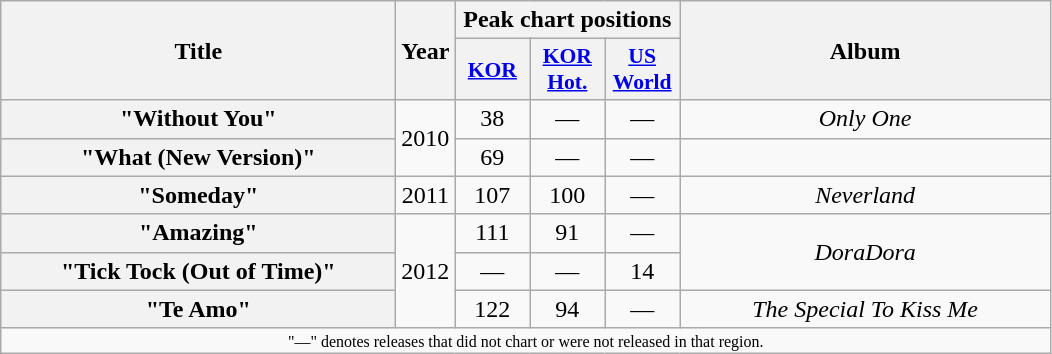<table class="wikitable plainrowheaders" style="text-align:center;">
<tr>
<th scope="col" rowspan="2" style="width:16em;">Title</th>
<th scope="col" rowspan="2">Year</th>
<th scope="col" colspan="3">Peak chart positions</th>
<th scope="col" rowspan="2" style=" width:15em;">Album</th>
</tr>
<tr>
<th scope="col" style="width:3em;font-size:90%;"><a href='#'>KOR</a><br></th>
<th scope="col" style="width:3em;font-size:90%;"><a href='#'>KOR<br>Hot.</a><br></th>
<th scope="col" style="width:3em;font-size:90%;"><a href='#'>US World</a><br></th>
</tr>
<tr>
<th scope="row">"Without You"</th>
<td rowspan="2">2010</td>
<td>38</td>
<td>—</td>
<td>—</td>
<td><em>Only One</em></td>
</tr>
<tr>
<th scope="row">"What (New Version)"</th>
<td>69</td>
<td>—</td>
<td>—</td>
<td></td>
</tr>
<tr>
<th scope="row">"Someday"</th>
<td>2011</td>
<td>107</td>
<td>100</td>
<td>—</td>
<td><em>Neverland</em></td>
</tr>
<tr>
<th scope="row">"Amazing"</th>
<td rowspan="3">2012</td>
<td>111</td>
<td>91</td>
<td>—</td>
<td rowspan="2"><em>DoraDora</em></td>
</tr>
<tr>
<th scope="row">"Tick Tock (Out of Time)"</th>
<td>—</td>
<td>—</td>
<td>14</td>
</tr>
<tr>
<th scope="row">"Te Amo"</th>
<td>122</td>
<td>94</td>
<td>—</td>
<td><em>The Special To Kiss Me</em></td>
</tr>
<tr>
<td colspan="6" style="font-size:8pt">"—" denotes releases that did not chart or were not released in that region.</td>
</tr>
</table>
